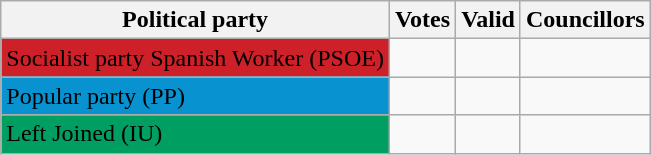<table class="wikitable">
<tr>
<th>Political party</th>
<th>Votes</th>
<th>Valid</th>
<th>Councillors</th>
</tr>
<tr>
<td bgcolor="#CE2029">Socialist party Spanish Worker (PSOE)</td>
<td></td>
<td></td>
<td></td>
</tr>
<tr>
<td bgcolor="#0892D0">Popular party (PP)</td>
<td></td>
<td></td>
<td></td>
</tr>
<tr>
<td bgcolor="#009E60">Left Joined (IU)</td>
<td></td>
<td></td>
<td></td>
</tr>
</table>
